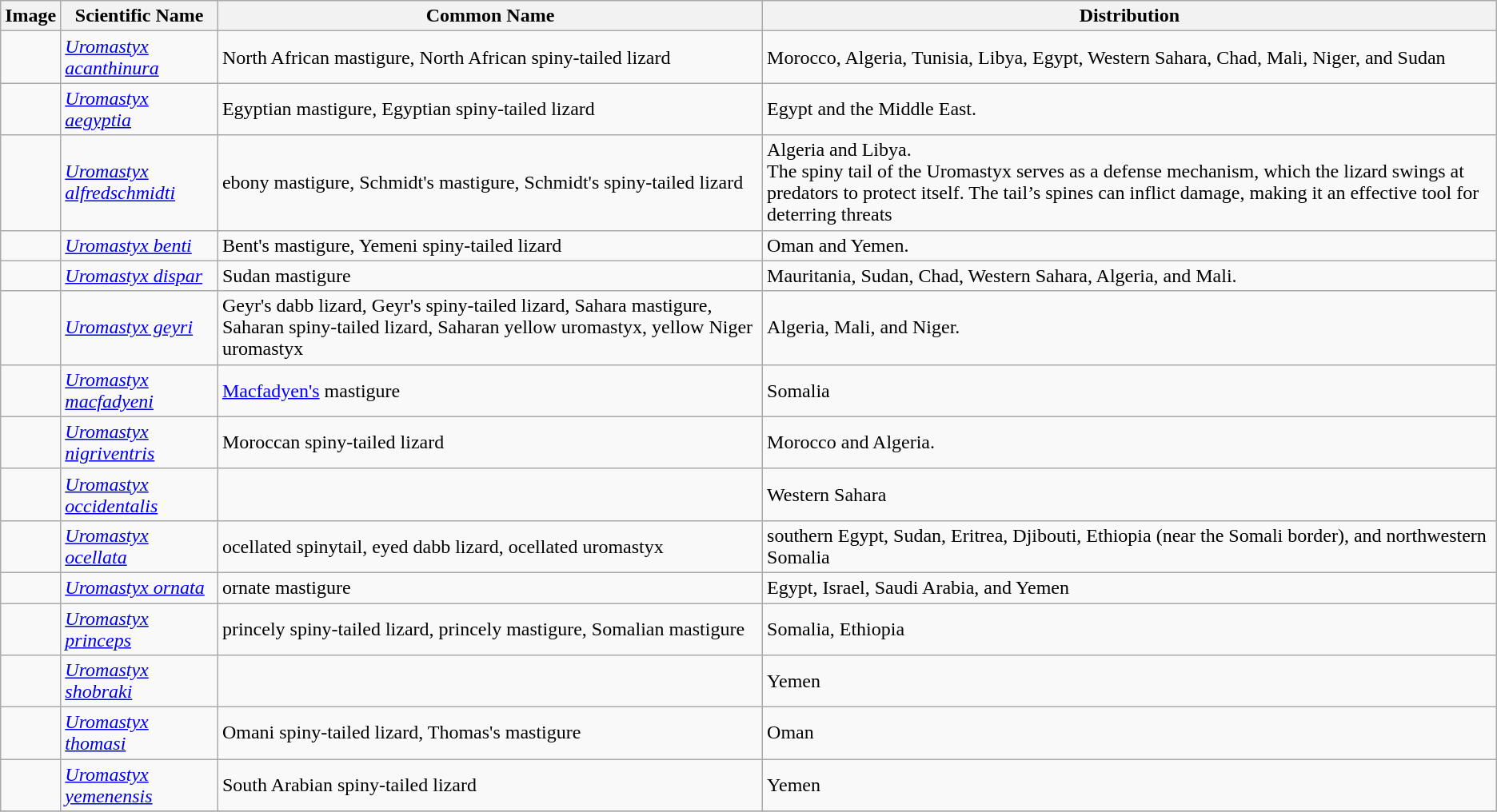<table class="wikitable">
<tr>
<th>Image</th>
<th>Scientific Name</th>
<th>Common Name</th>
<th>Distribution</th>
</tr>
<tr>
<td></td>
<td><em><a href='#'>Uromastyx acanthinura</a></em> <br></td>
<td>North African mastigure, North African spiny-tailed lizard</td>
<td>Morocco, Algeria, Tunisia, Libya, Egypt, Western Sahara, Chad, Mali, Niger, and Sudan</td>
</tr>
<tr>
<td></td>
<td><em><a href='#'>Uromastyx aegyptia</a></em> <br></td>
<td>Egyptian mastigure, Egyptian spiny-tailed lizard</td>
<td>Egypt and the Middle East.<br></td>
</tr>
<tr>
<td></td>
<td><em><a href='#'>Uromastyx alfredschmidti</a></em> <br></td>
<td>ebony mastigure, Schmidt's mastigure, Schmidt's spiny-tailed lizard</td>
<td>Algeria and Libya.<br>The spiny tail of the Uromastyx serves as a defense mechanism, which the lizard swings at predators to protect itself. The tail’s spines can inflict damage, making it an effective tool for deterring threats</td>
</tr>
<tr>
<td></td>
<td><em><a href='#'>Uromastyx benti</a></em> <br></td>
<td>Bent's mastigure, Yemeni spiny-tailed lizard</td>
<td>Oman and Yemen.</td>
</tr>
<tr>
<td></td>
<td><em><a href='#'>Uromastyx dispar</a></em> <br></td>
<td>Sudan mastigure</td>
<td>Mauritania, Sudan, Chad, Western Sahara, Algeria, and Mali.</td>
</tr>
<tr>
<td></td>
<td><em><a href='#'>Uromastyx geyri</a></em> <br></td>
<td>Geyr's dabb lizard, Geyr's spiny-tailed lizard, Sahara mastigure, Saharan spiny-tailed lizard, Saharan yellow uromastyx, yellow Niger uromastyx</td>
<td>Algeria, Mali, and Niger.</td>
</tr>
<tr>
<td></td>
<td><em><a href='#'>Uromastyx macfadyeni</a></em> <br></td>
<td><a href='#'>Macfadyen's</a> mastigure</td>
<td>Somalia</td>
</tr>
<tr>
<td></td>
<td><em><a href='#'>Uromastyx nigriventris</a></em> <br></td>
<td>Moroccan spiny-tailed lizard</td>
<td>Morocco and Algeria.</td>
</tr>
<tr>
<td></td>
<td><em><a href='#'>Uromastyx occidentalis</a></em> <br></td>
<td></td>
<td>Western Sahara</td>
</tr>
<tr>
<td></td>
<td><em><a href='#'>Uromastyx ocellata</a></em> <br></td>
<td>ocellated spinytail, eyed dabb lizard, ocellated uromastyx</td>
<td>southern Egypt, Sudan, Eritrea, Djibouti, Ethiopia (near the Somali border), and northwestern Somalia</td>
</tr>
<tr>
<td></td>
<td><em><a href='#'>Uromastyx ornata</a></em> <br></td>
<td>ornate mastigure</td>
<td>Egypt, Israel, Saudi Arabia, and Yemen</td>
</tr>
<tr>
<td></td>
<td><em><a href='#'>Uromastyx princeps</a></em> <br></td>
<td>princely spiny-tailed lizard, princely mastigure, Somalian mastigure</td>
<td>Somalia,  Ethiopia</td>
</tr>
<tr>
<td></td>
<td><em><a href='#'>Uromastyx shobraki</a></em> <br></td>
<td></td>
<td>Yemen</td>
</tr>
<tr>
<td></td>
<td><em><a href='#'>Uromastyx thomasi</a></em> <br></td>
<td>Omani spiny-tailed lizard, Thomas's mastigure</td>
<td>Oman</td>
</tr>
<tr>
<td></td>
<td><em><a href='#'>Uromastyx yemenensis</a></em> <br></td>
<td>South Arabian spiny-tailed lizard</td>
<td>Yemen</td>
</tr>
<tr>
</tr>
</table>
